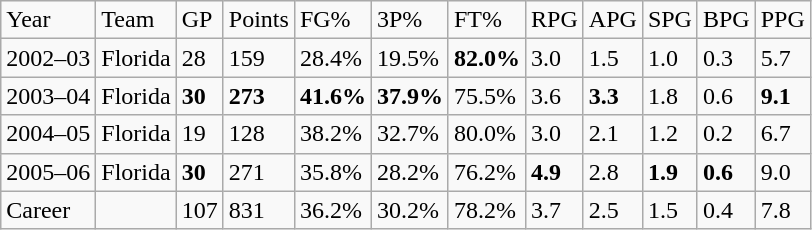<table class="wikitable">
<tr>
<td>Year</td>
<td>Team</td>
<td>GP</td>
<td>Points</td>
<td>FG%</td>
<td>3P%</td>
<td>FT%</td>
<td>RPG</td>
<td>APG</td>
<td>SPG</td>
<td>BPG</td>
<td>PPG</td>
</tr>
<tr>
<td>2002–03</td>
<td>Florida</td>
<td>28</td>
<td>159</td>
<td>28.4%</td>
<td>19.5%</td>
<td><strong>82.0%</strong></td>
<td>3.0</td>
<td>1.5</td>
<td>1.0</td>
<td>0.3</td>
<td>5.7</td>
</tr>
<tr>
<td>2003–04</td>
<td>Florida</td>
<td><strong>30</strong></td>
<td><strong>273</strong></td>
<td><strong>41.6%</strong></td>
<td><strong>37.9%</strong></td>
<td>75.5%</td>
<td>3.6</td>
<td><strong>3.3</strong></td>
<td>1.8</td>
<td>0.6</td>
<td><strong>9.1</strong></td>
</tr>
<tr>
<td>2004–05</td>
<td>Florida</td>
<td>19</td>
<td>128</td>
<td>38.2%</td>
<td>32.7%</td>
<td>80.0%</td>
<td>3.0</td>
<td>2.1</td>
<td>1.2</td>
<td>0.2</td>
<td>6.7</td>
</tr>
<tr>
<td>2005–06</td>
<td>Florida</td>
<td><strong>30</strong></td>
<td>271</td>
<td>35.8%</td>
<td>28.2%</td>
<td>76.2%</td>
<td><strong>4.9</strong></td>
<td>2.8</td>
<td><strong>1.9</strong></td>
<td><strong>0.6</strong></td>
<td>9.0</td>
</tr>
<tr>
<td>Career</td>
<td></td>
<td>107</td>
<td>831</td>
<td>36.2%</td>
<td>30.2%</td>
<td>78.2%</td>
<td>3.7</td>
<td>2.5</td>
<td>1.5</td>
<td>0.4</td>
<td>7.8</td>
</tr>
</table>
